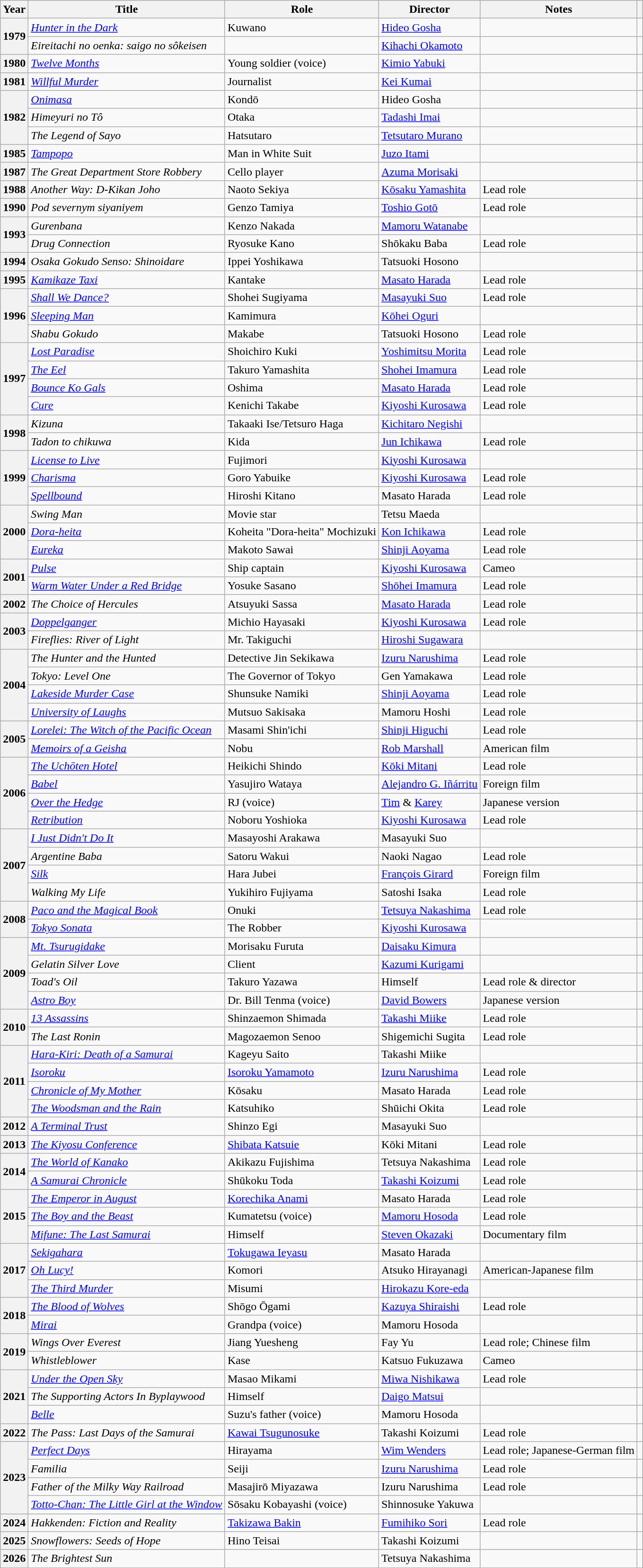<table class="wikitable plainrowheaders sortable" style="margin-right: 0;">
<tr>
<th scope="col">Year</th>
<th scope="col">Title</th>
<th scope="col">Role</th>
<th scope="col">Director</th>
<th scope="col" class="unsortable">Notes</th>
<th scope="col" class="unsortable"></th>
</tr>
<tr>
<th scope="row" rowspan=2>1979</th>
<td><em><a href='#'>Hunter in the Dark</a></em></td>
<td>Kuwano</td>
<td><a href='#'>Hideo Gosha</a></td>
<td></td>
<td style="text-align:center;"></td>
</tr>
<tr>
<td><em>Eireitachi no oenka: saigo no sôkeisen</em></td>
<td></td>
<td><a href='#'>Kihachi Okamoto</a></td>
<td></td>
<td style="text-align:center;"></td>
</tr>
<tr>
<th scope="row">1980</th>
<td><em><a href='#'>Twelve Months</a></em></td>
<td>Young soldier (voice)</td>
<td><a href='#'>Kimio Yabuki</a></td>
<td></td>
<td style="text-align:center;"></td>
</tr>
<tr>
<th scope="row">1981</th>
<td><em><a href='#'>Willful Murder</a></em></td>
<td>Journalist</td>
<td><a href='#'>Kei Kumai</a></td>
<td></td>
<td style="text-align:center;"></td>
</tr>
<tr>
<th scope="row" rowspan=3>1982</th>
<td><em><a href='#'>Onimasa</a></em></td>
<td>Kondō</td>
<td>Hideo Gosha</td>
<td></td>
<td style="text-align:center;"></td>
</tr>
<tr>
<td><em>Himeyuri no Tô</em></td>
<td>Otaka</td>
<td><a href='#'>Tadashi Imai</a></td>
<td></td>
<td style="text-align:center;"></td>
</tr>
<tr>
<td><em>The Legend of Sayo</em></td>
<td>Hatsutaro</td>
<td><a href='#'>Tetsutaro Murano</a></td>
<td></td>
<td style="text-align:center;"></td>
</tr>
<tr>
<th scope="row">1985</th>
<td><em><a href='#'>Tampopo</a></em></td>
<td>Man in White Suit</td>
<td><a href='#'>Juzo Itami</a></td>
<td></td>
<td style="text-align:center;"></td>
</tr>
<tr>
<th scope="row">1987</th>
<td><em>The Great Department Store Robbery</em></td>
<td>Cello player</td>
<td><a href='#'>Azuma Morisaki</a></td>
<td></td>
<td style="text-align:center;"></td>
</tr>
<tr>
<th scope="row">1988</th>
<td><em>Another Way: D-Kikan Joho</em></td>
<td>Naoto Sekiya</td>
<td><a href='#'>Kōsaku Yamashita</a></td>
<td>Lead role</td>
<td style="text-align:center;"></td>
</tr>
<tr>
<th scope="row">1990</th>
<td><em>Pod severnym siyaniyem</em></td>
<td>Genzo Tamiya</td>
<td><a href='#'>Toshio Gotō</a></td>
<td>Lead role</td>
<td style="text-align:center;"></td>
</tr>
<tr>
<th scope="row" rowspan=2>1993</th>
<td><em>Gurenbana</em></td>
<td>Kenzo Nakada</td>
<td><a href='#'>Mamoru Watanabe</a></td>
<td></td>
<td style="text-align:center;"></td>
</tr>
<tr>
<td><em>Drug Connection</em></td>
<td>Ryosuke Kano</td>
<td>Shōkaku Baba</td>
<td>Lead role</td>
<td style="text-align:center;"></td>
</tr>
<tr>
<th scope="row">1994</th>
<td><em>Osaka Gokudo Senso: Shinoidare</em></td>
<td>Ippei Yoshikawa</td>
<td>Tatsuoki Hosono</td>
<td></td>
<td style="text-align:center;"></td>
</tr>
<tr>
<th scope="row">1995</th>
<td><em><a href='#'>Kamikaze Taxi</a></em></td>
<td>Kantake</td>
<td><a href='#'>Masato Harada</a></td>
<td>Lead role</td>
<td style="text-align:center;"></td>
</tr>
<tr>
<th scope="row" rowspan=3>1996</th>
<td><em><a href='#'>Shall We Dance?</a></em></td>
<td>Shohei Sugiyama</td>
<td><a href='#'>Masayuki Suo</a></td>
<td>Lead role</td>
<td style="text-align:center;"></td>
</tr>
<tr>
<td><em><a href='#'>Sleeping Man</a></em></td>
<td>Kamimura</td>
<td><a href='#'>Kōhei Oguri</a></td>
<td></td>
<td style="text-align:center;"></td>
</tr>
<tr>
<td><em>Shabu Gokudo</em></td>
<td>Makabe</td>
<td>Tatsuoki Hosono</td>
<td>Lead role</td>
<td style="text-align:center;"></td>
</tr>
<tr>
<th scope="row" rowspan=4>1997</th>
<td><em><a href='#'>Lost Paradise</a></em></td>
<td>Shoichiro Kuki</td>
<td><a href='#'>Yoshimitsu Morita</a></td>
<td>Lead role</td>
<td style="text-align:center;"></td>
</tr>
<tr>
<td><em><a href='#'>The Eel</a></em></td>
<td>Takuro Yamashita</td>
<td><a href='#'>Shohei Imamura</a></td>
<td>Lead role</td>
<td style="text-align:center;"></td>
</tr>
<tr>
<td><em><a href='#'>Bounce Ko Gals</a></em></td>
<td>Oshima</td>
<td><a href='#'>Masato Harada</a></td>
<td>Lead role</td>
<td style="text-align:center;"></td>
</tr>
<tr>
<td><em><a href='#'>Cure</a></em></td>
<td>Kenichi Takabe</td>
<td><a href='#'>Kiyoshi Kurosawa</a></td>
<td>Lead role</td>
<td style="text-align:center;"></td>
</tr>
<tr>
<th scope="row" rowspan=2>1998</th>
<td><em>Kizuna</em></td>
<td>Takaaki Ise/Tetsuro Haga</td>
<td><a href='#'>Kichitaro Negishi</a></td>
<td></td>
<td style="text-align:center;"></td>
</tr>
<tr>
<td><em>Tadon to chikuwa</em></td>
<td>Kida</td>
<td><a href='#'>Jun Ichikawa</a></td>
<td>Lead role</td>
<td style="text-align:center;"></td>
</tr>
<tr>
<th scope="row" rowspan=3>1999</th>
<td><em><a href='#'>License to Live</a></em></td>
<td>Fujimori</td>
<td><a href='#'>Kiyoshi Kurosawa</a></td>
<td></td>
<td style="text-align:center;"></td>
</tr>
<tr>
<td><em><a href='#'>Charisma</a></em></td>
<td>Goro Yabuike</td>
<td><a href='#'>Kiyoshi Kurosawa</a></td>
<td>Lead role</td>
<td style="text-align:center;"></td>
</tr>
<tr>
<td><em><a href='#'>Spellbound</a></em></td>
<td>Hiroshi Kitano</td>
<td>Masato Harada</td>
<td>Lead role</td>
<td style="text-align:center;"></td>
</tr>
<tr>
<th scope="row" rowspan=3>2000</th>
<td><em>Swing Man</em></td>
<td>Movie star</td>
<td>Tetsu Maeda</td>
<td></td>
<td style="text-align:center;"></td>
</tr>
<tr>
<td><em><a href='#'>Dora-heita</a></em></td>
<td>Koheita "Dora-heita" Mochizuki</td>
<td><a href='#'>Kon Ichikawa</a></td>
<td>Lead role</td>
<td style="text-align:center;"></td>
</tr>
<tr>
<td><em><a href='#'>Eureka</a></em></td>
<td>Makoto Sawai</td>
<td><a href='#'>Shinji Aoyama</a></td>
<td>Lead role</td>
<td style="text-align:center;"></td>
</tr>
<tr>
<th scope="row" rowspan=2>2001</th>
<td><em><a href='#'>Pulse</a></em></td>
<td>Ship captain</td>
<td><a href='#'>Kiyoshi Kurosawa</a></td>
<td>Cameo</td>
<td style="text-align:center;"></td>
</tr>
<tr>
<td><em><a href='#'>Warm Water Under a Red Bridge</a></em></td>
<td>Yosuke Sasano</td>
<td><a href='#'>Shōhei Imamura</a></td>
<td>Lead role</td>
<td style="text-align:center;"></td>
</tr>
<tr>
<th scope="row">2002</th>
<td><em>The Choice of Hercules</em></td>
<td>Atsuyuki Sassa</td>
<td><a href='#'>Masato Harada</a></td>
<td>Lead role</td>
<td style="text-align:center;"></td>
</tr>
<tr>
<th scope="row" rowspan=2>2003</th>
<td><em><a href='#'>Doppelganger</a></em></td>
<td>Michio Hayasaki</td>
<td><a href='#'>Kiyoshi Kurosawa</a></td>
<td>Lead role</td>
<td style="text-align:center;"></td>
</tr>
<tr>
<td><em>Fireflies: River of Light</em></td>
<td>Mr. Takiguchi</td>
<td><a href='#'>Hiroshi Sugawara</a></td>
<td></td>
<td style="text-align:center;"></td>
</tr>
<tr>
<th scope="row" rowspan=4>2004</th>
<td><em>The Hunter and the Hunted</em></td>
<td>Detective Jin Sekikawa</td>
<td><a href='#'>Izuru Narushima</a></td>
<td>Lead role</td>
<td style="text-align:center;"></td>
</tr>
<tr>
<td><em>Tokyo: Level One</em></td>
<td>The Governor of Tokyo</td>
<td>Gen Yamakawa</td>
<td>Lead role</td>
<td style="text-align:center;"></td>
</tr>
<tr>
<td><em><a href='#'>Lakeside Murder Case</a></em></td>
<td>Shunsuke Namiki</td>
<td><a href='#'>Shinji Aoyama</a></td>
<td>Lead role</td>
<td style="text-align:center;"></td>
</tr>
<tr>
<td><em><a href='#'>University of Laughs</a></em></td>
<td>Mutsuo Sakisaka</td>
<td>Mamoru Hoshi</td>
<td>Lead role</td>
<td style="text-align:center;"></td>
</tr>
<tr>
<th scope="row" rowspan=2>2005</th>
<td><em><a href='#'>Lorelei: The Witch of the Pacific Ocean</a></em></td>
<td>Masami Shin'ichi</td>
<td><a href='#'>Shinji Higuchi</a></td>
<td>Lead role</td>
<td style="text-align:center;"></td>
</tr>
<tr>
<td><em><a href='#'>Memoirs of a Geisha</a></em></td>
<td>Nobu</td>
<td><a href='#'>Rob Marshall</a></td>
<td>American film</td>
<td style="text-align:center;"></td>
</tr>
<tr>
<th scope="row" rowspan=4>2006</th>
<td><em><a href='#'>The Uchōten Hotel</a></em></td>
<td>Heikichi Shindo</td>
<td><a href='#'>Kōki Mitani</a></td>
<td>Lead role</td>
<td style="text-align:center;"></td>
</tr>
<tr>
<td><em><a href='#'>Babel</a></em></td>
<td>Yasujiro Wataya</td>
<td><a href='#'>Alejandro G. Iñárritu</a></td>
<td>Foreign film</td>
<td style="text-align:center;"></td>
</tr>
<tr>
<td><em><a href='#'>Over the Hedge</a></em></td>
<td>RJ (voice)</td>
<td><a href='#'>Tim</a> & <a href='#'>Karey</a></td>
<td>Japanese version</td>
<td style="text-align:center;"></td>
</tr>
<tr>
<td><em><a href='#'>Retribution</a></em></td>
<td>Noboru Yoshioka</td>
<td><a href='#'>Kiyoshi Kurosawa</a></td>
<td>Lead role</td>
<td style="text-align:center;"></td>
</tr>
<tr>
<th scope="row" rowspan=4>2007</th>
<td><em><a href='#'>I Just Didn't Do It</a></em></td>
<td>Masayoshi Arakawa</td>
<td>Masayuki Suo</td>
<td></td>
<td style="text-align:center;"></td>
</tr>
<tr>
<td><em>Argentine Baba</em></td>
<td>Satoru Wakui</td>
<td>Naoki Nagao</td>
<td>Lead role</td>
<td style="text-align:center;"></td>
</tr>
<tr>
<td><em><a href='#'>Silk</a></em></td>
<td>Hara Jubei</td>
<td><a href='#'>François Girard</a></td>
<td>Foreign film</td>
<td style="text-align:center;"></td>
</tr>
<tr>
<td><em>Walking My Life</em></td>
<td>Yukihiro Fujiyama</td>
<td>Satoshi Isaka</td>
<td>Lead role</td>
<td style="text-align:center;"></td>
</tr>
<tr>
<th scope="row" rowspan=2>2008</th>
<td><em><a href='#'>Paco and the Magical Book</a></em></td>
<td>Onuki</td>
<td><a href='#'>Tetsuya Nakashima</a></td>
<td>Lead role</td>
<td style="text-align:center;"></td>
</tr>
<tr>
<td><em><a href='#'>Tokyo Sonata</a></em></td>
<td>The Robber</td>
<td><a href='#'>Kiyoshi Kurosawa</a></td>
<td></td>
<td style="text-align:center;"></td>
</tr>
<tr>
<th scope="row" rowspan=4>2009</th>
<td><em><a href='#'>Mt. Tsurugidake</a></em></td>
<td>Morisaku Furuta</td>
<td><a href='#'>Daisaku Kimura</a></td>
<td></td>
<td style="text-align:center;"></td>
</tr>
<tr>
<td><em>Gelatin Silver Love</em></td>
<td>Client</td>
<td><a href='#'>Kazumi Kurigami</a></td>
<td></td>
<td style="text-align:center;"></td>
</tr>
<tr>
<td><em>Toad's Oil</em></td>
<td>Takuro Yazawa</td>
<td>Himself</td>
<td>Lead role & director</td>
<td style="text-align:center;"></td>
</tr>
<tr>
<td><em><a href='#'>Astro Boy</a></em></td>
<td>Dr. Bill Tenma (voice)</td>
<td><a href='#'>David Bowers</a></td>
<td>Japanese version</td>
<td style="text-align:center;"></td>
</tr>
<tr>
<th scope="row" rowspan=2>2010</th>
<td><em><a href='#'>13 Assassins</a></em></td>
<td>Shinzaemon Shimada</td>
<td><a href='#'>Takashi Miike</a></td>
<td>Lead role</td>
<td style="text-align:center;"></td>
</tr>
<tr>
<td><em>The Last Ronin</em></td>
<td>Magozaemon Senoo</td>
<td>Shigemichi Sugita</td>
<td>Lead role</td>
<td style="text-align:center;"></td>
</tr>
<tr>
<th scope="row" rowspan=4>2011</th>
<td><em><a href='#'>Hara-Kiri: Death of a Samurai</a></em></td>
<td>Kageyu Saito</td>
<td>Takashi Miike</td>
<td></td>
<td style="text-align:center;"></td>
</tr>
<tr>
<td><em><a href='#'>Isoroku</a></em></td>
<td><a href='#'>Isoroku Yamamoto</a></td>
<td><a href='#'>Izuru Narushima</a></td>
<td>Lead role</td>
<td style="text-align:center;"></td>
</tr>
<tr>
<td><em><a href='#'>Chronicle of My Mother</a></em></td>
<td>Kōsaku</td>
<td>Masato Harada</td>
<td>Lead role</td>
<td style="text-align:center;"></td>
</tr>
<tr>
<td><em><a href='#'>The Woodsman and the Rain</a></em></td>
<td>Katsuhiko</td>
<td>Shūichi Okita</td>
<td>Lead role</td>
<td style="text-align:center;"></td>
</tr>
<tr>
<th scope="row">2012</th>
<td><em><a href='#'>A Terminal Trust</a></em></td>
<td>Shinzo Egi</td>
<td>Masayuki Suo</td>
<td></td>
<td style="text-align:center;"></td>
</tr>
<tr>
<th scope="row">2013</th>
<td><em><a href='#'>The Kiyosu Conference</a></em></td>
<td><a href='#'>Shibata Katsuie</a></td>
<td>Kōki Mitani</td>
<td>Lead role</td>
<td style="text-align:center;"></td>
</tr>
<tr>
<th scope="row" rowspan=2>2014</th>
<td><em><a href='#'>The World of Kanako</a></em></td>
<td>Akikazu Fujishima</td>
<td>Tetsuya Nakashima</td>
<td>Lead role</td>
<td style="text-align:center;"></td>
</tr>
<tr>
<td><em><a href='#'>A Samurai Chronicle</a></em></td>
<td>Shūkoku Toda</td>
<td><a href='#'>Takashi Koizumi</a></td>
<td>Lead role</td>
<td style="text-align:center;"></td>
</tr>
<tr>
<th scope="row" rowspan=3>2015</th>
<td><em><a href='#'>The Emperor in August</a></em></td>
<td><a href='#'>Korechika Anami</a></td>
<td>Masato Harada</td>
<td>Lead role</td>
<td style="text-align:center;"></td>
</tr>
<tr>
<td><em><a href='#'>The Boy and the Beast</a></em></td>
<td>Kumatetsu (voice)</td>
<td><a href='#'>Mamoru Hosoda</a></td>
<td>Lead role</td>
<td style="text-align:center;"></td>
</tr>
<tr>
<td><em><a href='#'>Mifune: The Last Samurai</a></em></td>
<td>Himself</td>
<td><a href='#'>Steven Okazaki</a></td>
<td>Documentary film</td>
<td style="text-align:center;"></td>
</tr>
<tr>
<th scope="row" rowspan=3>2017</th>
<td><em><a href='#'>Sekigahara</a></em></td>
<td><a href='#'>Tokugawa Ieyasu</a></td>
<td>Masato Harada</td>
<td></td>
<td style="text-align:center;"></td>
</tr>
<tr>
<td><em><a href='#'>Oh Lucy!</a></em></td>
<td>Komori</td>
<td>Atsuko Hirayanagi</td>
<td>American-Japanese film</td>
<td style="text-align:center;"></td>
</tr>
<tr>
<td><em><a href='#'>The Third Murder</a></em></td>
<td>Misumi</td>
<td><a href='#'>Hirokazu Kore-eda</a></td>
<td></td>
<td style="text-align:center;"></td>
</tr>
<tr>
<th scope="row" rowspan=2>2018</th>
<td><em><a href='#'>The Blood of Wolves</a></em></td>
<td>Shōgo Ōgami</td>
<td><a href='#'>Kazuya Shiraishi</a></td>
<td>Lead role</td>
<td style="text-align:center;"></td>
</tr>
<tr>
<td><em><a href='#'>Mirai</a></em></td>
<td>Grandpa (voice)</td>
<td>Mamoru Hosoda</td>
<td></td>
<td style="text-align:center;"></td>
</tr>
<tr>
<th scope="row" rowspan=2>2019</th>
<td><em>Wings Over Everest</em></td>
<td>Jiang Yuesheng</td>
<td>Fay Yu</td>
<td>Lead role; Chinese film</td>
<td style="text-align:center;"></td>
</tr>
<tr>
<td><em>Whistleblower</em></td>
<td>Kase</td>
<td>Katsuo Fukuzawa</td>
<td>Cameo</td>
<td style="text-align:center;"></td>
</tr>
<tr>
<th scope="row" rowspan=3>2021</th>
<td><em><a href='#'>Under the Open Sky</a></em></td>
<td>Masao Mikami</td>
<td><a href='#'>Miwa Nishikawa</a></td>
<td>Lead role</td>
<td style="text-align:center;"></td>
</tr>
<tr>
<td><em>The Supporting Actors In Byplaywood</em></td>
<td>Himself</td>
<td><a href='#'>Daigo Matsui</a></td>
<td></td>
<td style="text-align:center;"></td>
</tr>
<tr>
<td><em><a href='#'>Belle</a></em></td>
<td>Suzu's father (voice)</td>
<td>Mamoru Hosoda</td>
<td></td>
<td style="text-align:center;"></td>
</tr>
<tr>
<th scope="row" rowspan=1>2022</th>
<td><em>The Pass: Last Days of the Samurai</em></td>
<td><a href='#'>Kawai Tsugunosuke</a></td>
<td>Takashi Koizumi</td>
<td>Lead role</td>
<td style="text-align:center;"></td>
</tr>
<tr>
<th scope="row" rowspan=4>2023</th>
<td><em><a href='#'>Perfect Days</a></em></td>
<td>Hirayama</td>
<td><a href='#'>Wim Wenders</a></td>
<td>Lead role; Japanese-German film</td>
<td style="text-align:center;"></td>
</tr>
<tr>
<td><em>Familia</em></td>
<td>Seiji</td>
<td><a href='#'>Izuru Narushima</a></td>
<td>Lead role</td>
<td style="text-align:center;"></td>
</tr>
<tr>
<td><em>Father of the Milky Way Railroad</em></td>
<td>Masajirō Miyazawa</td>
<td>Izuru Narushima</td>
<td>Lead role</td>
<td style="text-align:center;"></td>
</tr>
<tr>
<td><em><a href='#'>Totto-Chan: The Little Girl at the Window</a></em></td>
<td>Sōsaku Kobayashi (voice)</td>
<td>Shinnosuke Yakuwa</td>
<td></td>
<td style="text-align:center;"></td>
</tr>
<tr>
<th scope="row" rowspan=1>2024</th>
<td><em>Hakkenden: Fiction and Reality</em></td>
<td><a href='#'>Takizawa Bakin</a></td>
<td><a href='#'>Fumihiko Sori</a></td>
<td>Lead role</td>
<td></td>
</tr>
<tr>
<th scope="row" rowspan=1>2025</th>
<td><em>Snowflowers: Seeds of Hope</em></td>
<td>Hino Teisai</td>
<td>Takashi Koizumi</td>
<td></td>
<td style="text-align:center;"></td>
</tr>
<tr>
<th scope="row" rowspan=1>2026</th>
<td><em>The Brightest Sun</em></td>
<td></td>
<td>Tetsuya Nakashima</td>
<td></td>
<td></td>
</tr>
<tr>
</tr>
</table>
